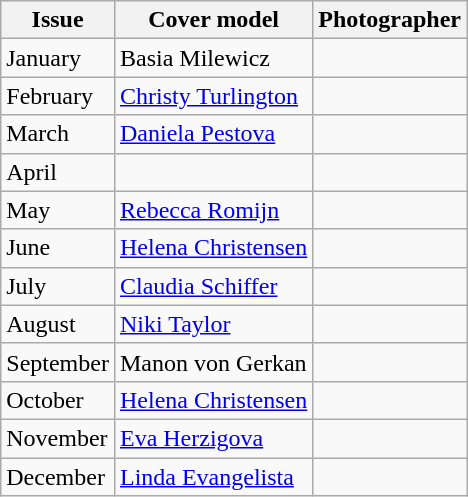<table class="sortable wikitable">
<tr>
<th>Issue</th>
<th>Cover model</th>
<th>Photographer</th>
</tr>
<tr>
<td>January</td>
<td>Basia Milewicz</td>
<td></td>
</tr>
<tr>
<td>February</td>
<td><a href='#'>Christy Turlington</a></td>
<td></td>
</tr>
<tr>
<td>March</td>
<td><a href='#'>Daniela Pestova</a></td>
<td></td>
</tr>
<tr>
<td>April</td>
<td></td>
<td></td>
</tr>
<tr>
<td>May</td>
<td><a href='#'>Rebecca Romijn</a></td>
<td></td>
</tr>
<tr>
<td>June</td>
<td><a href='#'>Helena Christensen</a></td>
<td></td>
</tr>
<tr>
<td>July</td>
<td><a href='#'>Claudia Schiffer</a></td>
<td></td>
</tr>
<tr>
<td>August</td>
<td><a href='#'>Niki Taylor</a></td>
<td></td>
</tr>
<tr>
<td>September</td>
<td>Manon von Gerkan</td>
<td></td>
</tr>
<tr>
<td>October</td>
<td><a href='#'>Helena Christensen</a></td>
<td></td>
</tr>
<tr>
<td>November</td>
<td><a href='#'>Eva Herzigova</a></td>
<td></td>
</tr>
<tr>
<td>December</td>
<td><a href='#'>Linda Evangelista</a></td>
<td></td>
</tr>
</table>
